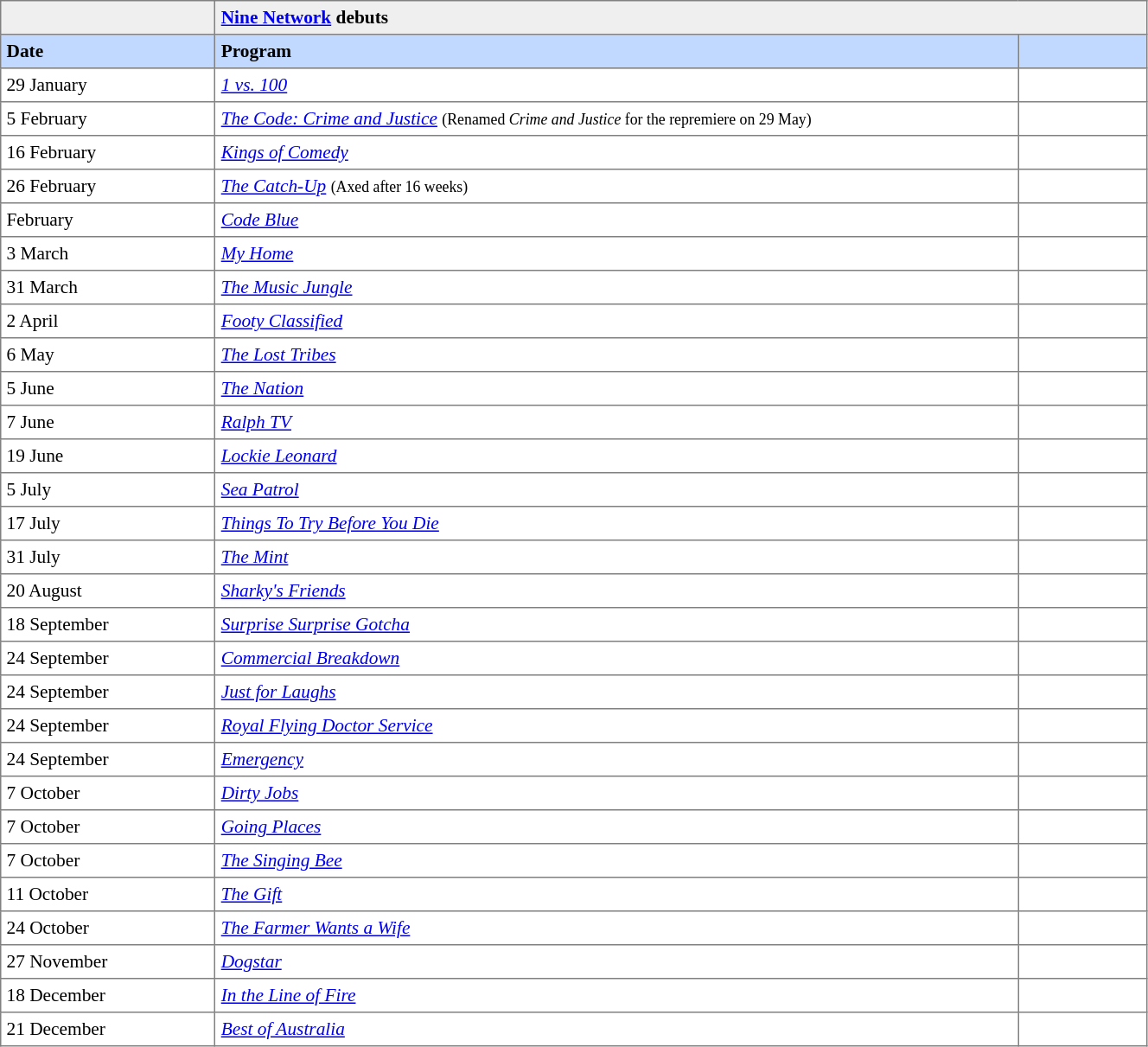<table border="1" cellpadding="4" cellspacing="0" style="text-align:left; font-size:89%; border-collapse:collapse;" width=70%>
<tr style="background-color:#efefef;">
<td colspan=1></td>
<td colspan=3><strong><a href='#'>Nine Network</a> debuts</strong></td>
</tr>
<tr style="background:#C1D8FF;">
<th width=6%>Date</th>
<th width=25%>Program</th>
<th width=4%></th>
</tr>
<tr>
<td>29 January</td>
<td><em><a href='#'>1 vs. 100</a></em></td>
<td></td>
</tr>
<tr>
<td>5 February</td>
<td><em><a href='#'>The Code: Crime and Justice</a></em> <small>(Renamed <em>Crime and Justice</em> for the repremiere on 29 May)</small></td>
<td></td>
</tr>
<tr>
<td>16 February</td>
<td><em><a href='#'>Kings of Comedy</a></em></td>
<td></td>
</tr>
<tr>
<td>26 February</td>
<td><em><a href='#'>The Catch-Up</a></em> <small>(Axed after 16 weeks)</small></td>
<td></td>
</tr>
<tr>
<td>February</td>
<td><em><a href='#'>Code Blue</a></em></td>
<td></td>
</tr>
<tr>
<td>3 March</td>
<td><em><a href='#'>My Home</a></em></td>
<td></td>
</tr>
<tr>
<td>31 March</td>
<td><em><a href='#'>The Music Jungle</a></em></td>
<td></td>
</tr>
<tr>
<td>2 April</td>
<td><em><a href='#'>Footy Classified</a></em></td>
<td></td>
</tr>
<tr>
<td>6 May</td>
<td><em><a href='#'>The Lost Tribes</a></em></td>
<td></td>
</tr>
<tr>
<td>5 June</td>
<td><em><a href='#'>The Nation</a></em></td>
<td></td>
</tr>
<tr>
<td>7 June</td>
<td><em><a href='#'>Ralph TV</a></em></td>
<td></td>
</tr>
<tr>
<td>19 June</td>
<td><em><a href='#'>Lockie Leonard</a></em></td>
<td></td>
</tr>
<tr>
<td>5 July</td>
<td><em><a href='#'>Sea Patrol</a></em></td>
<td></td>
</tr>
<tr>
<td>17 July</td>
<td><em><a href='#'>Things To Try Before You Die</a></em></td>
<td></td>
</tr>
<tr>
<td>31 July</td>
<td><em><a href='#'>The Mint</a></em></td>
<td></td>
</tr>
<tr>
<td>20 August</td>
<td><em><a href='#'>Sharky's Friends</a></em></td>
<td></td>
</tr>
<tr>
<td>18 September</td>
<td><em><a href='#'>Surprise Surprise Gotcha</a></em></td>
<td></td>
</tr>
<tr>
<td>24 September</td>
<td><em><a href='#'>Commercial Breakdown</a></em></td>
<td></td>
</tr>
<tr>
<td>24 September</td>
<td><em><a href='#'>Just for Laughs</a></em></td>
<td></td>
</tr>
<tr>
<td>24 September</td>
<td><em><a href='#'>Royal Flying Doctor Service</a></em></td>
<td></td>
</tr>
<tr>
<td>24 September</td>
<td><em><a href='#'>Emergency</a></em></td>
<td></td>
</tr>
<tr>
<td>7 October</td>
<td><em><a href='#'>Dirty Jobs</a></em></td>
<td></td>
</tr>
<tr>
<td>7 October</td>
<td><em><a href='#'>Going Places</a></em></td>
<td></td>
</tr>
<tr>
<td>7 October</td>
<td><em><a href='#'>The Singing Bee</a></em></td>
<td></td>
</tr>
<tr>
<td>11 October</td>
<td><em><a href='#'>The Gift</a></em></td>
<td></td>
</tr>
<tr>
<td>24 October</td>
<td><em><a href='#'>The Farmer Wants a Wife</a></em></td>
<td></td>
</tr>
<tr>
<td>27 November</td>
<td><em><a href='#'>Dogstar</a></em></td>
<td></td>
</tr>
<tr>
<td>18 December</td>
<td><em><a href='#'>In the Line of Fire</a></em></td>
<td></td>
</tr>
<tr>
<td>21 December</td>
<td><em><a href='#'>Best of Australia</a></em></td>
<td></td>
</tr>
</table>
